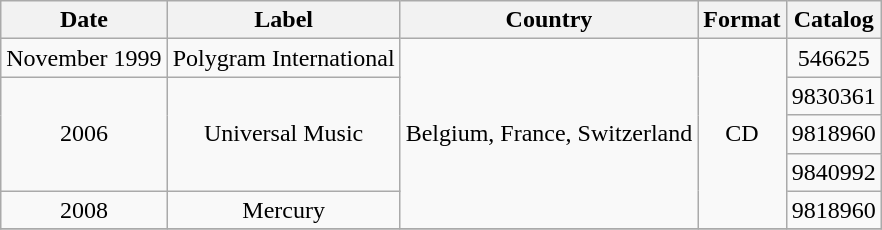<table class="wikitable" border="1">
<tr>
<th>Date</th>
<th>Label</th>
<th>Country</th>
<th>Format</th>
<th>Catalog</th>
</tr>
<tr>
<td align=center>November 1999</td>
<td align=center>Polygram International</td>
<td rowspan=5 align=center>Belgium, France, Switzerland</td>
<td rowspan=5 align=center>CD</td>
<td align=center>546625</td>
</tr>
<tr>
<td rowspan=3 align=center>2006</td>
<td rowspan=3 align=center>Universal Music</td>
<td align=center>9830361</td>
</tr>
<tr>
<td align=center>9818960</td>
</tr>
<tr>
<td align=center>9840992</td>
</tr>
<tr>
<td align=center>2008</td>
<td align=center>Mercury</td>
<td align=center>9818960</td>
</tr>
<tr>
</tr>
</table>
